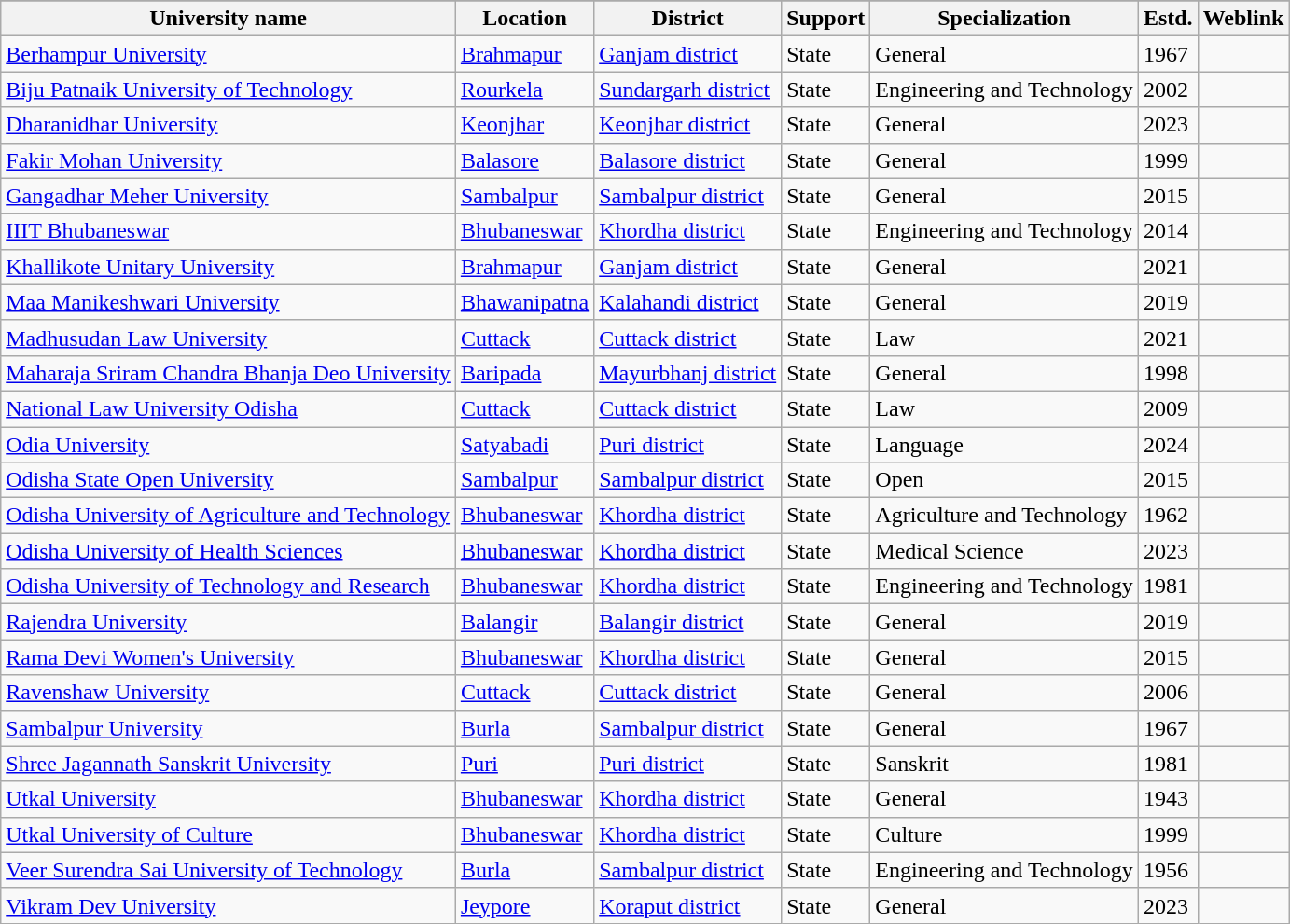<table class="wikitable sortable">
<tr>
</tr>
<tr>
<th>University name</th>
<th>Location</th>
<th>District</th>
<th>Support</th>
<th>Specialization</th>
<th>Estd.</th>
<th>Weblink</th>
</tr>
<tr>
<td><a href='#'>Berhampur University</a></td>
<td><a href='#'>Brahmapur</a></td>
<td><a href='#'>Ganjam district</a></td>
<td>State</td>
<td>General</td>
<td>1967</td>
<td></td>
</tr>
<tr>
<td><a href='#'>Biju Patnaik University of Technology</a></td>
<td><a href='#'>Rourkela</a></td>
<td><a href='#'>Sundargarh district</a></td>
<td>State</td>
<td>Engineering and Technology</td>
<td>2002</td>
<td></td>
</tr>
<tr>
<td><a href='#'>Dharanidhar University</a></td>
<td><a href='#'>Keonjhar</a></td>
<td><a href='#'>Keonjhar district</a></td>
<td>State</td>
<td>General</td>
<td>2023</td>
<td></td>
</tr>
<tr>
<td><a href='#'>Fakir Mohan University</a></td>
<td><a href='#'>Balasore</a></td>
<td><a href='#'>Balasore district</a></td>
<td>State</td>
<td>General</td>
<td>1999</td>
<td><br></td>
</tr>
<tr>
<td><a href='#'>Gangadhar Meher University</a></td>
<td><a href='#'>Sambalpur</a></td>
<td><a href='#'>Sambalpur district</a></td>
<td>State</td>
<td>General</td>
<td>2015</td>
<td></td>
</tr>
<tr>
<td><a href='#'>IIIT Bhubaneswar</a></td>
<td><a href='#'>Bhubaneswar</a></td>
<td><a href='#'>Khordha district</a></td>
<td>State</td>
<td>Engineering and Technology</td>
<td>2014</td>
<td></td>
</tr>
<tr>
<td><a href='#'>Khallikote Unitary University</a></td>
<td><a href='#'>Brahmapur</a></td>
<td><a href='#'>Ganjam district</a></td>
<td>State</td>
<td>General</td>
<td>2021</td>
<td></td>
</tr>
<tr>
<td><a href='#'>Maa Manikeshwari University</a></td>
<td><a href='#'>Bhawanipatna</a></td>
<td><a href='#'>Kalahandi district</a></td>
<td>State</td>
<td>General</td>
<td>2019</td>
<td></td>
</tr>
<tr>
<td><a href='#'>Madhusudan Law University</a></td>
<td><a href='#'>Cuttack</a></td>
<td><a href='#'>Cuttack district</a></td>
<td>State</td>
<td>Law</td>
<td>2021</td>
<td></td>
</tr>
<tr>
<td><a href='#'>Maharaja Sriram Chandra Bhanja Deo University</a></td>
<td><a href='#'>Baripada</a></td>
<td><a href='#'>Mayurbhanj district</a></td>
<td>State</td>
<td>General</td>
<td>1998</td>
<td><br></td>
</tr>
<tr>
<td><a href='#'>National Law University Odisha</a></td>
<td><a href='#'>Cuttack</a></td>
<td><a href='#'>Cuttack district</a></td>
<td>State</td>
<td>Law</td>
<td>2009</td>
<td></td>
</tr>
<tr>
<td><a href='#'>Odia University</a></td>
<td><a href='#'>Satyabadi</a></td>
<td><a href='#'>Puri district</a></td>
<td>State</td>
<td>Language</td>
<td>2024</td>
<td></td>
</tr>
<tr>
<td><a href='#'>Odisha State Open University</a></td>
<td><a href='#'>Sambalpur</a></td>
<td><a href='#'>Sambalpur district</a></td>
<td>State</td>
<td>Open</td>
<td>2015</td>
<td></td>
</tr>
<tr>
<td><a href='#'>Odisha University of Agriculture and Technology</a></td>
<td><a href='#'>Bhubaneswar</a></td>
<td><a href='#'>Khordha district</a></td>
<td>State</td>
<td>Agriculture and Technology</td>
<td>1962</td>
<td></td>
</tr>
<tr>
<td><a href='#'>Odisha University of Health Sciences</a></td>
<td><a href='#'>Bhubaneswar</a></td>
<td><a href='#'>Khordha district</a></td>
<td>State</td>
<td>Medical Science</td>
<td>2023</td>
<td></td>
</tr>
<tr>
<td><a href='#'>Odisha University of Technology and Research</a></td>
<td><a href='#'>Bhubaneswar</a></td>
<td><a href='#'>Khordha district</a></td>
<td>State</td>
<td>Engineering and Technology</td>
<td>1981</td>
<td></td>
</tr>
<tr>
<td><a href='#'>Rajendra University</a></td>
<td><a href='#'>Balangir</a></td>
<td><a href='#'>Balangir district</a></td>
<td>State</td>
<td>General</td>
<td>2019</td>
<td><br></td>
</tr>
<tr>
<td><a href='#'>Rama Devi Women's University</a></td>
<td><a href='#'>Bhubaneswar</a></td>
<td><a href='#'>Khordha district</a></td>
<td>State</td>
<td>General</td>
<td>2015</td>
<td></td>
</tr>
<tr>
<td><a href='#'>Ravenshaw University</a></td>
<td><a href='#'>Cuttack</a></td>
<td><a href='#'>Cuttack district</a></td>
<td>State</td>
<td>General</td>
<td>2006</td>
<td></td>
</tr>
<tr>
<td><a href='#'>Sambalpur University</a></td>
<td><a href='#'>Burla</a></td>
<td><a href='#'>Sambalpur district</a></td>
<td>State</td>
<td>General</td>
<td>1967</td>
<td><br></td>
</tr>
<tr>
<td><a href='#'>Shree Jagannath Sanskrit University</a></td>
<td><a href='#'>Puri</a></td>
<td><a href='#'>Puri district</a></td>
<td>State</td>
<td>Sanskrit</td>
<td>1981</td>
<td></td>
</tr>
<tr>
<td><a href='#'>Utkal University</a></td>
<td><a href='#'>Bhubaneswar</a></td>
<td><a href='#'>Khordha district</a></td>
<td>State</td>
<td>General</td>
<td>1943</td>
<td></td>
</tr>
<tr>
<td><a href='#'>Utkal University of Culture</a></td>
<td><a href='#'>Bhubaneswar</a></td>
<td><a href='#'>Khordha district</a></td>
<td>State</td>
<td>Culture</td>
<td>1999</td>
<td></td>
</tr>
<tr>
<td><a href='#'>Veer Surendra Sai University of Technology</a></td>
<td><a href='#'>Burla</a></td>
<td><a href='#'>Sambalpur district</a></td>
<td>State</td>
<td>Engineering and Technology</td>
<td>1956</td>
<td></td>
</tr>
<tr>
<td><a href='#'>Vikram Dev University</a></td>
<td><a href='#'>Jeypore</a></td>
<td><a href='#'>Koraput district</a></td>
<td>State</td>
<td>General</td>
<td>2023</td>
<td></td>
</tr>
</table>
